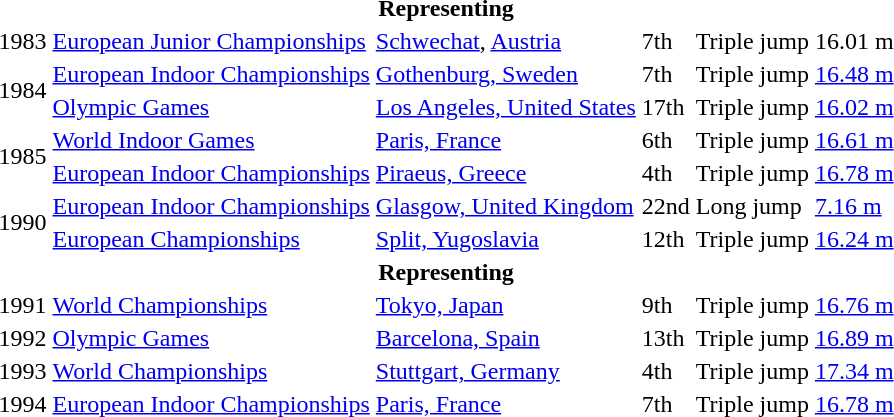<table>
<tr>
<th colspan="6">Representing </th>
</tr>
<tr>
<td>1983</td>
<td><a href='#'>European Junior Championships</a></td>
<td><a href='#'>Schwechat</a>, <a href='#'>Austria</a></td>
<td>7th</td>
<td>Triple jump</td>
<td>16.01 m</td>
</tr>
<tr>
<td rowspan=2>1984</td>
<td><a href='#'>European Indoor Championships</a></td>
<td><a href='#'>Gothenburg, Sweden</a></td>
<td>7th</td>
<td>Triple jump</td>
<td><a href='#'>16.48 m</a></td>
</tr>
<tr>
<td><a href='#'>Olympic Games</a></td>
<td><a href='#'>Los Angeles, United States</a></td>
<td>17th</td>
<td>Triple jump</td>
<td><a href='#'>16.02 m</a></td>
</tr>
<tr>
<td rowspan=2>1985</td>
<td><a href='#'>World Indoor Games</a></td>
<td><a href='#'>Paris, France</a></td>
<td>6th</td>
<td>Triple jump</td>
<td><a href='#'>16.61 m</a></td>
</tr>
<tr>
<td><a href='#'>European Indoor Championships</a></td>
<td><a href='#'>Piraeus, Greece</a></td>
<td>4th</td>
<td>Triple jump</td>
<td><a href='#'>16.78 m</a></td>
</tr>
<tr>
<td rowspan=2>1990</td>
<td><a href='#'>European Indoor Championships</a></td>
<td><a href='#'>Glasgow, United Kingdom</a></td>
<td>22nd</td>
<td>Long jump</td>
<td><a href='#'>7.16 m</a></td>
</tr>
<tr>
<td><a href='#'>European Championships</a></td>
<td><a href='#'>Split, Yugoslavia</a></td>
<td>12th</td>
<td>Triple jump</td>
<td><a href='#'>16.24 m</a></td>
</tr>
<tr>
<th colspan="6">Representing </th>
</tr>
<tr>
<td>1991</td>
<td><a href='#'>World Championships</a></td>
<td><a href='#'>Tokyo, Japan</a></td>
<td>9th</td>
<td>Triple jump</td>
<td><a href='#'>16.76 m</a></td>
</tr>
<tr>
<td>1992</td>
<td><a href='#'>Olympic Games</a></td>
<td><a href='#'>Barcelona, Spain</a></td>
<td>13th</td>
<td>Triple jump</td>
<td><a href='#'>16.89 m</a></td>
</tr>
<tr>
<td>1993</td>
<td><a href='#'>World Championships</a></td>
<td><a href='#'>Stuttgart, Germany</a></td>
<td>4th</td>
<td>Triple jump</td>
<td><a href='#'>17.34 m</a></td>
</tr>
<tr>
<td>1994</td>
<td><a href='#'>European Indoor Championships</a></td>
<td><a href='#'>Paris, France</a></td>
<td>7th</td>
<td>Triple jump</td>
<td><a href='#'>16.78 m</a></td>
</tr>
</table>
